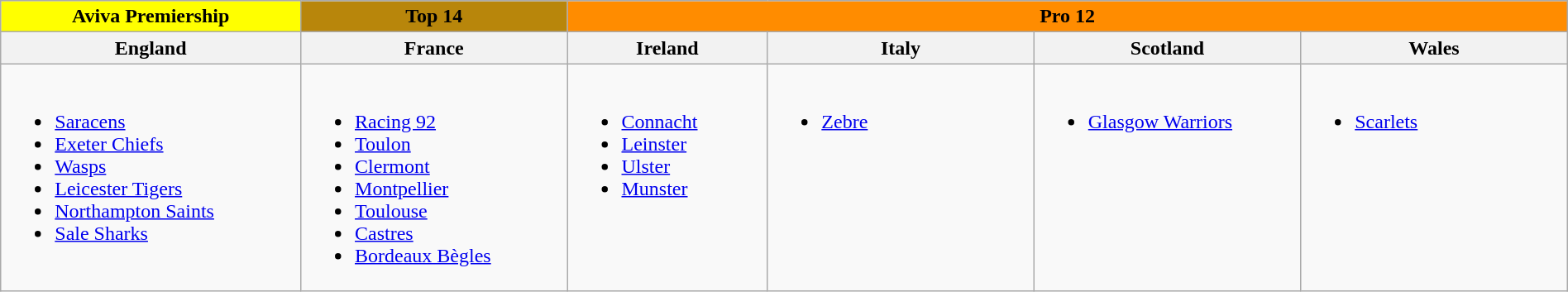<table class="wikitable" style="width:100%;">
<tr>
<th style="background: #ffff00;">Aviva Premiership</th>
<th style="background: #b8860b;">Top 14</th>
<th colspan="4" style="background: #ff8c00;">Pro 12</th>
</tr>
<tr>
<th width=18%> England</th>
<th width=16%> France</th>
<th width=12%> Ireland</th>
<th width=16%> Italy</th>
<th width=16%> Scotland</th>
<th width=16%> Wales</th>
</tr>
<tr valign=top>
<td><br><ul><li><a href='#'>Saracens</a></li><li><a href='#'>Exeter Chiefs</a></li><li><a href='#'>Wasps</a></li><li><a href='#'>Leicester Tigers</a></li><li><a href='#'>Northampton Saints</a></li><li><a href='#'>Sale Sharks</a></li></ul></td>
<td><br><ul><li><a href='#'>Racing 92</a></li><li><a href='#'>Toulon</a></li><li><a href='#'>Clermont</a></li><li><a href='#'>Montpellier</a></li><li><a href='#'>Toulouse</a></li><li><a href='#'>Castres</a></li><li><a href='#'>Bordeaux Bègles</a></li></ul></td>
<td><br><ul><li><a href='#'>Connacht</a></li><li><a href='#'>Leinster</a></li><li><a href='#'>Ulster</a></li><li><a href='#'>Munster</a></li></ul></td>
<td><br><ul><li><a href='#'>Zebre</a></li></ul></td>
<td><br><ul><li><a href='#'>Glasgow Warriors</a></li></ul></td>
<td><br><ul><li><a href='#'>Scarlets</a></li></ul></td>
</tr>
</table>
